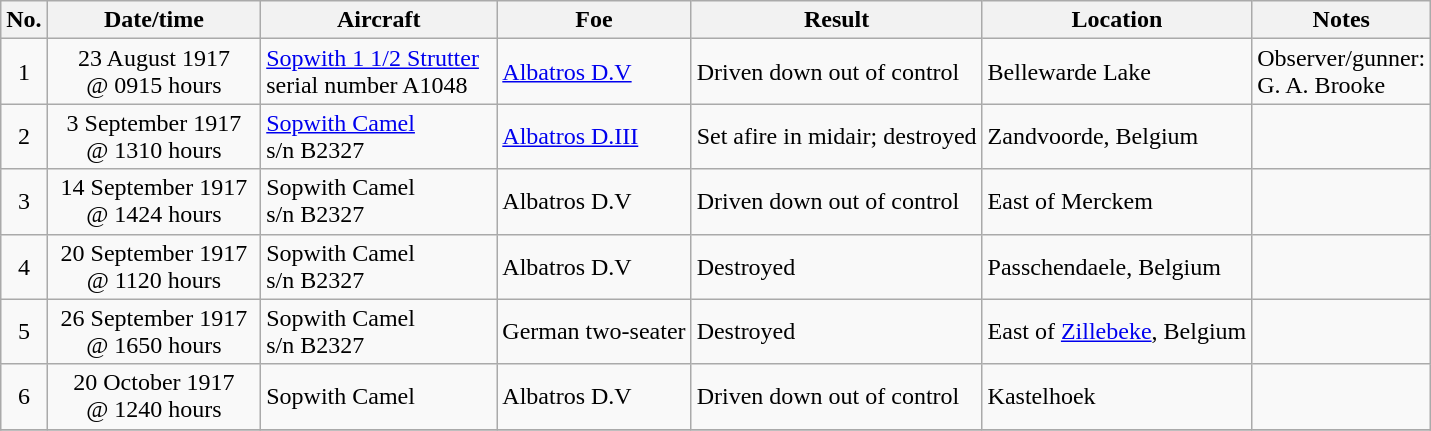<table class="wikitable">
<tr>
<th>No.</th>
<th width="135">Date/time</th>
<th width="150">Aircraft</th>
<th>Foe</th>
<th>Result</th>
<th>Location</th>
<th>Notes</th>
</tr>
<tr>
<td align="center">1</td>
<td align="center">23 August 1917<br>@ 0915 hours</td>
<td><a href='#'>Sopwith 1 1/2 Strutter</a><br>serial number A1048</td>
<td><a href='#'>Albatros D.V</a></td>
<td>Driven down out of control</td>
<td>Bellewarde Lake</td>
<td>Observer/gunner:<br>G. A. Brooke</td>
</tr>
<tr>
<td align="center">2</td>
<td align="center">3 September 1917<br>@ 1310 hours</td>
<td><a href='#'>Sopwith Camel</a><br>s/n B2327</td>
<td><a href='#'>Albatros D.III</a></td>
<td>Set afire in midair; destroyed</td>
<td>Zandvoorde, Belgium</td>
<td></td>
</tr>
<tr>
<td align="center">3</td>
<td align="center">14 September 1917<br>@ 1424 hours</td>
<td>Sopwith Camel<br>s/n B2327</td>
<td>Albatros D.V</td>
<td>Driven down out of control</td>
<td>East of Merckem</td>
<td></td>
</tr>
<tr>
<td align="center">4</td>
<td align="center">20 September 1917<br>@ 1120 hours</td>
<td>Sopwith Camel<br>s/n B2327</td>
<td>Albatros D.V</td>
<td>Destroyed</td>
<td>Passchendaele, Belgium</td>
<td></td>
</tr>
<tr>
<td align="center">5</td>
<td align="center">26 September 1917<br>@ 1650 hours</td>
<td>Sopwith Camel<br>s/n B2327</td>
<td>German two-seater</td>
<td>Destroyed</td>
<td>East of <a href='#'>Zillebeke</a>, Belgium</td>
<td></td>
</tr>
<tr>
<td align="center">6</td>
<td align="center">20 October 1917<br>@ 1240 hours</td>
<td>Sopwith Camel</td>
<td>Albatros D.V</td>
<td>Driven down out of control</td>
<td>Kastelhoek</td>
<td></td>
</tr>
<tr>
</tr>
</table>
